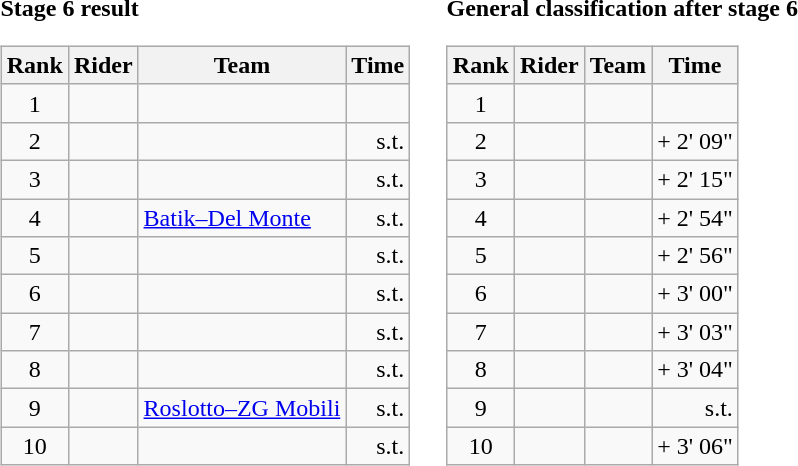<table>
<tr>
<td><strong>Stage 6 result</strong><br><table class="wikitable">
<tr>
<th scope="col">Rank</th>
<th scope="col">Rider</th>
<th scope="col">Team</th>
<th scope="col">Time</th>
</tr>
<tr>
<td style="text-align:center;">1</td>
<td></td>
<td></td>
<td style="text-align:right;"></td>
</tr>
<tr>
<td style="text-align:center;">2</td>
<td></td>
<td></td>
<td style="text-align:right;">s.t.</td>
</tr>
<tr>
<td style="text-align:center;">3</td>
<td></td>
<td></td>
<td style="text-align:right;">s.t.</td>
</tr>
<tr>
<td style="text-align:center;">4</td>
<td></td>
<td><a href='#'>Batik–Del Monte</a></td>
<td style="text-align:right;">s.t.</td>
</tr>
<tr>
<td style="text-align:center;">5</td>
<td></td>
<td></td>
<td style="text-align:right;">s.t.</td>
</tr>
<tr>
<td style="text-align:center;">6</td>
<td></td>
<td></td>
<td style="text-align:right;">s.t.</td>
</tr>
<tr>
<td style="text-align:center;">7</td>
<td></td>
<td></td>
<td style="text-align:right;">s.t.</td>
</tr>
<tr>
<td style="text-align:center;">8</td>
<td></td>
<td></td>
<td style="text-align:right;">s.t.</td>
</tr>
<tr>
<td style="text-align:center;">9</td>
<td></td>
<td><a href='#'>Roslotto–ZG Mobili</a></td>
<td style="text-align:right;">s.t.</td>
</tr>
<tr>
<td style="text-align:center;">10</td>
<td></td>
<td></td>
<td style="text-align:right;">s.t.</td>
</tr>
</table>
</td>
<td></td>
<td><strong>General classification after stage 6</strong><br><table class="wikitable">
<tr>
<th scope="col">Rank</th>
<th scope="col">Rider</th>
<th scope="col">Team</th>
<th scope="col">Time</th>
</tr>
<tr>
<td style="text-align:center;">1</td>
<td> </td>
<td></td>
<td style="text-align:right;"></td>
</tr>
<tr>
<td style="text-align:center;">2</td>
<td></td>
<td></td>
<td style="text-align:right;">+ 2' 09"</td>
</tr>
<tr>
<td style="text-align:center;">3</td>
<td></td>
<td></td>
<td style="text-align:right;">+ 2' 15"</td>
</tr>
<tr>
<td style="text-align:center;">4</td>
<td></td>
<td></td>
<td style="text-align:right;">+ 2' 54"</td>
</tr>
<tr>
<td style="text-align:center;">5</td>
<td></td>
<td></td>
<td style="text-align:right;">+ 2' 56"</td>
</tr>
<tr>
<td style="text-align:center;">6</td>
<td></td>
<td></td>
<td style="text-align:right;">+ 3' 00"</td>
</tr>
<tr>
<td style="text-align:center;">7</td>
<td></td>
<td></td>
<td style="text-align:right;">+ 3' 03"</td>
</tr>
<tr>
<td style="text-align:center;">8</td>
<td></td>
<td></td>
<td style="text-align:right;">+ 3' 04"</td>
</tr>
<tr>
<td style="text-align:center;">9</td>
<td></td>
<td></td>
<td style="text-align:right;">s.t.</td>
</tr>
<tr>
<td style="text-align:center;">10</td>
<td></td>
<td></td>
<td style="text-align:right;">+ 3' 06"</td>
</tr>
</table>
</td>
</tr>
</table>
